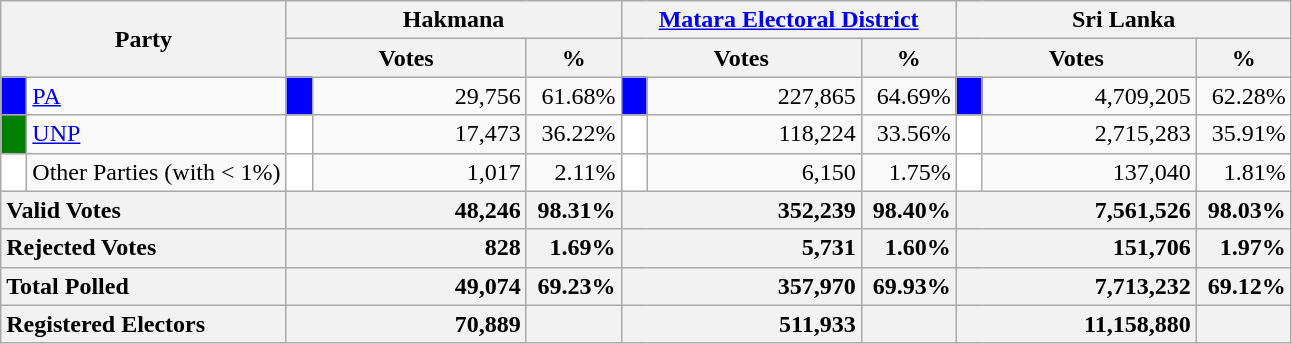<table class="wikitable">
<tr>
<th colspan="2" width="144px"rowspan="2">Party</th>
<th colspan="3" width="216px">Hakmana</th>
<th colspan="3" width="216px"><a href='#'>Matara Electoral District</a></th>
<th colspan="3" width="216px">Sri Lanka</th>
</tr>
<tr>
<th colspan="2" width="144px">Votes</th>
<th>%</th>
<th colspan="2" width="144px">Votes</th>
<th>%</th>
<th colspan="2" width="144px">Votes</th>
<th>%</th>
</tr>
<tr>
<td style="background-color:blue;" width="10px"></td>
<td style="text-align:left;"><a href='#'>PA</a></td>
<td style="background-color:blue;" width="10px"></td>
<td style="text-align:right;">29,756</td>
<td style="text-align:right;">61.68%</td>
<td style="background-color:blue;" width="10px"></td>
<td style="text-align:right;">227,865</td>
<td style="text-align:right;">64.69%</td>
<td style="background-color:blue;" width="10px"></td>
<td style="text-align:right;">4,709,205</td>
<td style="text-align:right;">62.28%</td>
</tr>
<tr>
<td style="background-color:green;" width="10px"></td>
<td style="text-align:left;"><a href='#'>UNP</a></td>
<td style="background-color:white;" width="10px"></td>
<td style="text-align:right;">17,473</td>
<td style="text-align:right;">36.22%</td>
<td style="background-color:white;" width="10px"></td>
<td style="text-align:right;">118,224</td>
<td style="text-align:right;">33.56%</td>
<td style="background-color:white;" width="10px"></td>
<td style="text-align:right;">2,715,283</td>
<td style="text-align:right;">35.91%</td>
</tr>
<tr>
<td style="background-color:white;" width="10px"></td>
<td style="text-align:left;">Other Parties (with < 1%)</td>
<td style="background-color:white;" width="10px"></td>
<td style="text-align:right;">1,017</td>
<td style="text-align:right;">2.11%</td>
<td style="background-color:white;" width="10px"></td>
<td style="text-align:right;">6,150</td>
<td style="text-align:right;">1.75%</td>
<td style="background-color:white;" width="10px"></td>
<td style="text-align:right;">137,040</td>
<td style="text-align:right;">1.81%</td>
</tr>
<tr>
<th colspan="2" width="144px"style="text-align:left;">Valid Votes</th>
<th style="text-align:right;"colspan="2" width="144px">48,246</th>
<th style="text-align:right;">98.31%</th>
<th style="text-align:right;"colspan="2" width="144px">352,239</th>
<th style="text-align:right;">98.40%</th>
<th style="text-align:right;"colspan="2" width="144px">7,561,526</th>
<th style="text-align:right;">98.03%</th>
</tr>
<tr>
<th colspan="2" width="144px"style="text-align:left;">Rejected Votes</th>
<th style="text-align:right;"colspan="2" width="144px">828</th>
<th style="text-align:right;">1.69%</th>
<th style="text-align:right;"colspan="2" width="144px">5,731</th>
<th style="text-align:right;">1.60%</th>
<th style="text-align:right;"colspan="2" width="144px">151,706</th>
<th style="text-align:right;">1.97%</th>
</tr>
<tr>
<th colspan="2" width="144px"style="text-align:left;">Total Polled</th>
<th style="text-align:right;"colspan="2" width="144px">49,074</th>
<th style="text-align:right;">69.23%</th>
<th style="text-align:right;"colspan="2" width="144px">357,970</th>
<th style="text-align:right;">69.93%</th>
<th style="text-align:right;"colspan="2" width="144px">7,713,232</th>
<th style="text-align:right;">69.12%</th>
</tr>
<tr>
<th colspan="2" width="144px"style="text-align:left;">Registered Electors</th>
<th style="text-align:right;"colspan="2" width="144px">70,889</th>
<th></th>
<th style="text-align:right;"colspan="2" width="144px">511,933</th>
<th></th>
<th style="text-align:right;"colspan="2" width="144px">11,158,880</th>
<th></th>
</tr>
</table>
